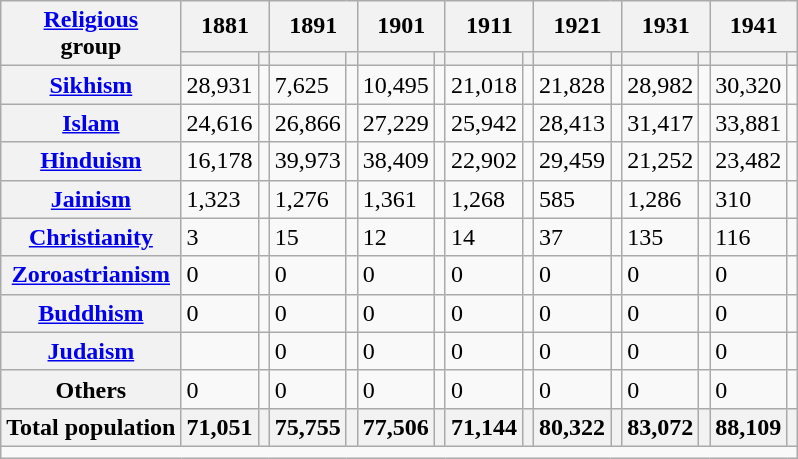<table class="wikitable sortable">
<tr>
<th rowspan="2"><a href='#'>Religious</a><br>group</th>
<th colspan="2">1881</th>
<th colspan="2">1891</th>
<th colspan="2">1901</th>
<th colspan="2">1911</th>
<th colspan="2">1921</th>
<th colspan="2">1931</th>
<th colspan="2">1941</th>
</tr>
<tr>
<th><a href='#'></a></th>
<th></th>
<th></th>
<th></th>
<th></th>
<th></th>
<th></th>
<th></th>
<th></th>
<th></th>
<th></th>
<th></th>
<th></th>
<th></th>
</tr>
<tr>
<th><a href='#'>Sikhism</a> </th>
<td>28,931</td>
<td></td>
<td>7,625</td>
<td></td>
<td>10,495</td>
<td></td>
<td>21,018</td>
<td></td>
<td>21,828</td>
<td></td>
<td>28,982</td>
<td></td>
<td>30,320</td>
<td></td>
</tr>
<tr>
<th><a href='#'>Islam</a> </th>
<td>24,616</td>
<td></td>
<td>26,866</td>
<td></td>
<td>27,229</td>
<td></td>
<td>25,942</td>
<td></td>
<td>28,413</td>
<td></td>
<td>31,417</td>
<td></td>
<td>33,881</td>
<td></td>
</tr>
<tr>
<th><a href='#'>Hinduism</a> </th>
<td>16,178</td>
<td></td>
<td>39,973</td>
<td></td>
<td>38,409</td>
<td></td>
<td>22,902</td>
<td></td>
<td>29,459</td>
<td></td>
<td>21,252</td>
<td></td>
<td>23,482</td>
<td></td>
</tr>
<tr>
<th><a href='#'>Jainism</a> </th>
<td>1,323</td>
<td></td>
<td>1,276</td>
<td></td>
<td>1,361</td>
<td></td>
<td>1,268</td>
<td></td>
<td>585</td>
<td></td>
<td>1,286</td>
<td></td>
<td>310</td>
<td></td>
</tr>
<tr>
<th><a href='#'>Christianity</a> </th>
<td>3</td>
<td></td>
<td>15</td>
<td></td>
<td>12</td>
<td></td>
<td>14</td>
<td></td>
<td>37</td>
<td></td>
<td>135</td>
<td></td>
<td>116</td>
<td></td>
</tr>
<tr>
<th><a href='#'>Zoroastrianism</a> </th>
<td>0</td>
<td></td>
<td>0</td>
<td></td>
<td>0</td>
<td></td>
<td>0</td>
<td></td>
<td>0</td>
<td></td>
<td>0</td>
<td></td>
<td>0</td>
<td></td>
</tr>
<tr>
<th><a href='#'>Buddhism</a> </th>
<td>0</td>
<td></td>
<td>0</td>
<td></td>
<td>0</td>
<td></td>
<td>0</td>
<td></td>
<td>0</td>
<td></td>
<td>0</td>
<td></td>
<td>0</td>
<td></td>
</tr>
<tr>
<th><a href='#'>Judaism</a> </th>
<td></td>
<td></td>
<td>0</td>
<td></td>
<td>0</td>
<td></td>
<td>0</td>
<td></td>
<td>0</td>
<td></td>
<td>0</td>
<td></td>
<td>0</td>
<td></td>
</tr>
<tr>
<th>Others</th>
<td>0</td>
<td></td>
<td>0</td>
<td></td>
<td>0</td>
<td></td>
<td>0</td>
<td></td>
<td>0</td>
<td></td>
<td>0</td>
<td></td>
<td>0</td>
<td></td>
</tr>
<tr>
<th>Total population</th>
<th>71,051</th>
<th></th>
<th>75,755</th>
<th></th>
<th>77,506</th>
<th></th>
<th>71,144</th>
<th></th>
<th>80,322</th>
<th></th>
<th>83,072</th>
<th></th>
<th>88,109</th>
<th></th>
</tr>
<tr class="sortbottom">
<td colspan="15"></td>
</tr>
</table>
